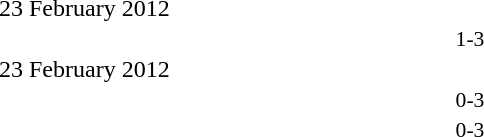<table style="width:50%;" cellspacing="1">
<tr>
<th width=15%></th>
<th width=10%></th>
<th width=15%></th>
</tr>
<tr>
<td>23 February 2012</td>
</tr>
<tr style=font-size:90%>
<td align=right></td>
<td align=center>1-3</td>
<td></td>
</tr>
<tr>
<td>23 February 2012</td>
</tr>
<tr style=font-size:90%>
<td align=right></td>
<td align=center>0-3</td>
<td></td>
</tr>
<tr style=font-size:90%>
<td align=right></td>
<td align=center>0-3</td>
<td></td>
</tr>
</table>
